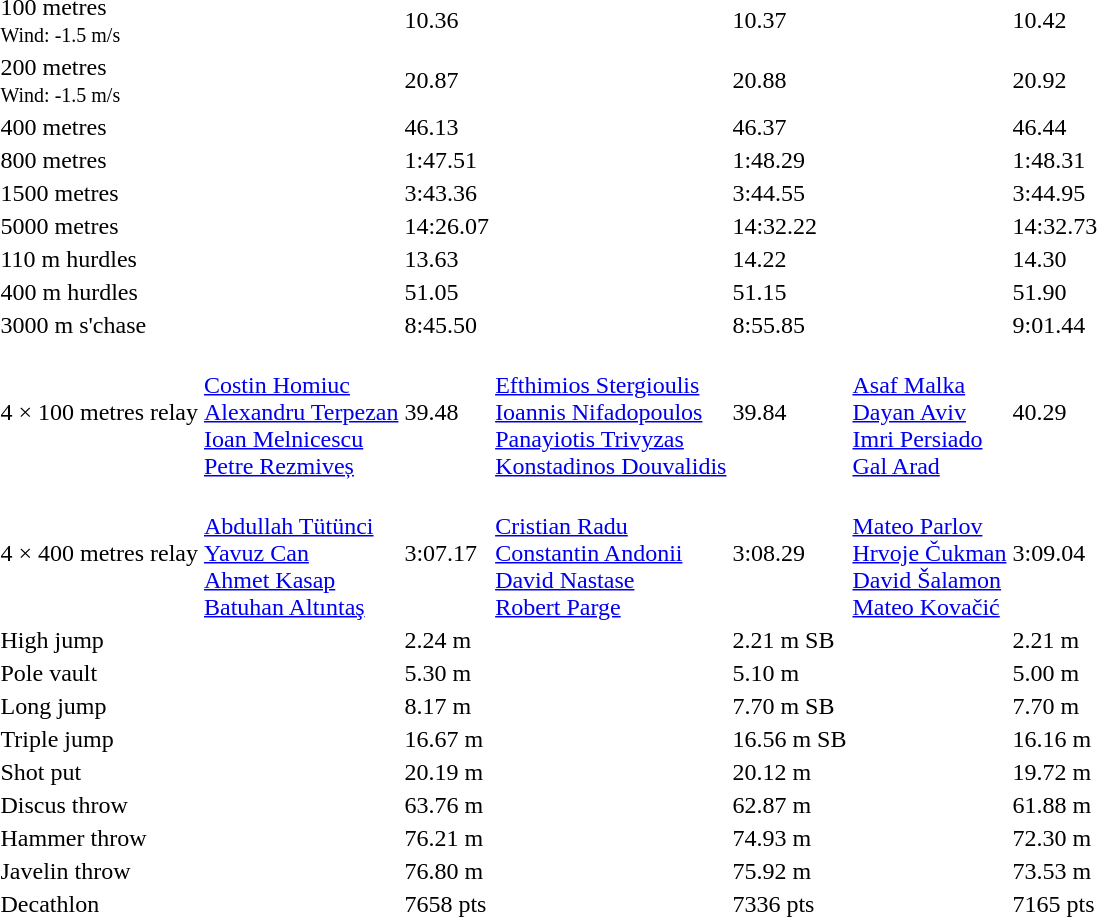<table>
<tr>
<td>100 metres<br><small>Wind: -1.5 m/s</small></td>
<td></td>
<td>10.36</td>
<td></td>
<td>10.37</td>
<td></td>
<td>10.42</td>
</tr>
<tr>
<td>200 metres<br><small>Wind: -1.5 m/s</small></td>
<td></td>
<td>20.87</td>
<td></td>
<td>20.88</td>
<td></td>
<td>20.92</td>
</tr>
<tr>
<td>400 metres</td>
<td></td>
<td>46.13</td>
<td></td>
<td>46.37</td>
<td></td>
<td>46.44</td>
</tr>
<tr>
<td>800 metres</td>
<td></td>
<td>1:47.51</td>
<td></td>
<td>1:48.29</td>
<td></td>
<td>1:48.31</td>
</tr>
<tr>
<td>1500 metres</td>
<td></td>
<td>3:43.36</td>
<td></td>
<td>3:44.55</td>
<td></td>
<td>3:44.95</td>
</tr>
<tr>
<td>5000 metres</td>
<td></td>
<td>14:26.07</td>
<td></td>
<td>14:32.22</td>
<td></td>
<td>14:32.73</td>
</tr>
<tr>
<td>110 m hurdles</td>
<td></td>
<td>13.63</td>
<td></td>
<td>14.22</td>
<td></td>
<td>14.30</td>
</tr>
<tr>
<td>400 m hurdles</td>
<td></td>
<td>51.05</td>
<td></td>
<td>51.15</td>
<td></td>
<td>51.90</td>
</tr>
<tr>
<td>3000 m s'chase</td>
<td></td>
<td>8:45.50</td>
<td></td>
<td>8:55.85</td>
<td></td>
<td>9:01.44</td>
</tr>
<tr>
<td>4 × 100 metres relay</td>
<td><br><a href='#'>Costin Homiuc</a><br><a href='#'>Alexandru Terpezan</a><br><a href='#'>Ioan Melnicescu</a><br><a href='#'>Petre Rezmiveș</a></td>
<td>39.48</td>
<td><br><a href='#'>Efthimios Stergioulis</a><br><a href='#'>Ioannis Nifadopoulos</a><br><a href='#'>Panayiotis Trivyzas</a><br><a href='#'>Konstadinos Douvalidis</a></td>
<td>39.84</td>
<td><br><a href='#'>Asaf Malka</a><br><a href='#'>Dayan Aviv</a><br><a href='#'>Imri Persiado</a><br><a href='#'>Gal Arad</a></td>
<td>40.29</td>
</tr>
<tr>
<td>4 × 400 metres relay</td>
<td><br><a href='#'>Abdullah Tütünci</a><br><a href='#'>Yavuz Can</a><br><a href='#'>Ahmet Kasap</a><br><a href='#'>Batuhan Altıntaş</a></td>
<td>3:07.17</td>
<td><br><a href='#'>Cristian Radu</a><br><a href='#'>Constantin Andonii</a><br><a href='#'>David Nastase</a><br><a href='#'>Robert Parge</a></td>
<td>3:08.29</td>
<td><br><a href='#'>Mateo Parlov</a><br><a href='#'>Hrvoje Čukman</a><br><a href='#'>David Šalamon</a><br><a href='#'>Mateo Kovačić</a></td>
<td>3:09.04</td>
</tr>
<tr>
<td>High jump</td>
<td></td>
<td>2.24 m</td>
<td></td>
<td>2.21 m SB</td>
<td></td>
<td>2.21 m</td>
</tr>
<tr>
<td>Pole vault</td>
<td></td>
<td>5.30 m</td>
<td></td>
<td>5.10 m</td>
<td></td>
<td>5.00 m</td>
</tr>
<tr>
<td>Long jump</td>
<td></td>
<td>8.17 m</td>
<td></td>
<td>7.70 m SB</td>
<td></td>
<td>7.70 m</td>
</tr>
<tr>
<td>Triple jump</td>
<td></td>
<td>16.67 m</td>
<td></td>
<td>16.56 m SB</td>
<td></td>
<td>16.16 m</td>
</tr>
<tr>
<td>Shot put</td>
<td></td>
<td>20.19 m</td>
<td></td>
<td>20.12 m</td>
<td></td>
<td>19.72 m</td>
</tr>
<tr>
<td>Discus throw</td>
<td></td>
<td>63.76 m</td>
<td></td>
<td>62.87 m</td>
<td></td>
<td>61.88 m</td>
</tr>
<tr>
<td>Hammer throw</td>
<td></td>
<td>76.21 m</td>
<td></td>
<td>74.93 m</td>
<td></td>
<td>72.30 m</td>
</tr>
<tr>
<td>Javelin throw</td>
<td></td>
<td>76.80 m</td>
<td></td>
<td>75.92 m</td>
<td></td>
<td>73.53 m</td>
</tr>
<tr>
<td>Decathlon</td>
<td></td>
<td>7658 pts</td>
<td></td>
<td>7336 pts</td>
<td></td>
<td>7165 pts</td>
</tr>
</table>
